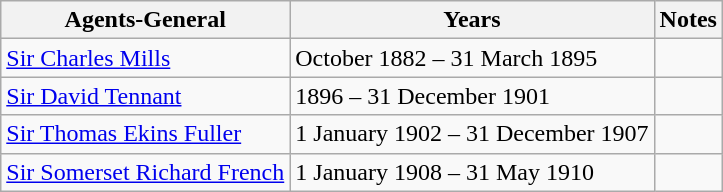<table class="wikitable">
<tr>
<th>Agents-General</th>
<th>Years</th>
<th>Notes</th>
</tr>
<tr>
<td><a href='#'>Sir Charles Mills</a></td>
<td>October 1882 – 31 March 1895</td>
<td></td>
</tr>
<tr>
<td><a href='#'>Sir David Tennant</a></td>
<td>1896 – 31 December 1901</td>
<td></td>
</tr>
<tr>
<td><a href='#'>Sir Thomas Ekins Fuller</a></td>
<td>1 January 1902 – 31 December 1907</td>
<td></td>
</tr>
<tr>
<td><a href='#'>Sir Somerset Richard French</a></td>
<td>1 January 1908 – 31 May 1910</td>
<td></td>
</tr>
</table>
